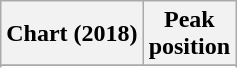<table class="wikitable sortable plainrowheaders" style="text-align:center">
<tr>
<th scope="col">Chart (2018)</th>
<th scope="col">Peak<br> position</th>
</tr>
<tr>
</tr>
<tr>
</tr>
<tr>
</tr>
<tr>
</tr>
</table>
